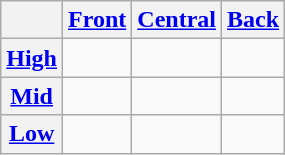<table class="wikitable">
<tr>
<th></th>
<th><a href='#'>Front</a></th>
<th><a href='#'>Central</a></th>
<th><a href='#'>Back</a></th>
</tr>
<tr align="center">
<th><a href='#'>High</a></th>
<td></td>
<td></td>
<td></td>
</tr>
<tr align="center">
<th><a href='#'>Mid</a></th>
<td></td>
<td></td>
<td></td>
</tr>
<tr align="center">
<th><a href='#'>Low</a></th>
<td></td>
<td></td>
<td></td>
</tr>
</table>
